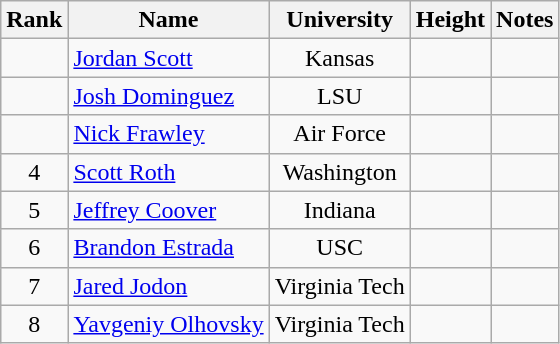<table class="wikitable sortable" style="text-align:center">
<tr>
<th>Rank</th>
<th>Name</th>
<th>University</th>
<th>Height</th>
<th>Notes</th>
</tr>
<tr>
<td></td>
<td align=left><a href='#'>Jordan Scott</a></td>
<td>Kansas</td>
<td></td>
<td></td>
</tr>
<tr>
<td></td>
<td align=left><a href='#'>Josh Dominguez</a></td>
<td>LSU</td>
<td></td>
<td></td>
</tr>
<tr>
<td></td>
<td align=left><a href='#'>Nick Frawley</a></td>
<td>Air Force</td>
<td></td>
<td></td>
</tr>
<tr>
<td>4</td>
<td align=left><a href='#'>Scott Roth</a></td>
<td>Washington</td>
<td></td>
<td></td>
</tr>
<tr>
<td>5</td>
<td align=left><a href='#'>Jeffrey Coover</a></td>
<td>Indiana</td>
<td></td>
<td></td>
</tr>
<tr>
<td>6</td>
<td align=left><a href='#'>Brandon Estrada</a> </td>
<td>USC</td>
<td></td>
<td></td>
</tr>
<tr>
<td>7</td>
<td align=left><a href='#'>Jared Jodon</a></td>
<td>Virginia Tech</td>
<td></td>
<td></td>
</tr>
<tr>
<td>8</td>
<td align=left><a href='#'>Yavgeniy Olhovsky</a> </td>
<td>Virginia Tech</td>
<td></td>
<td></td>
</tr>
</table>
